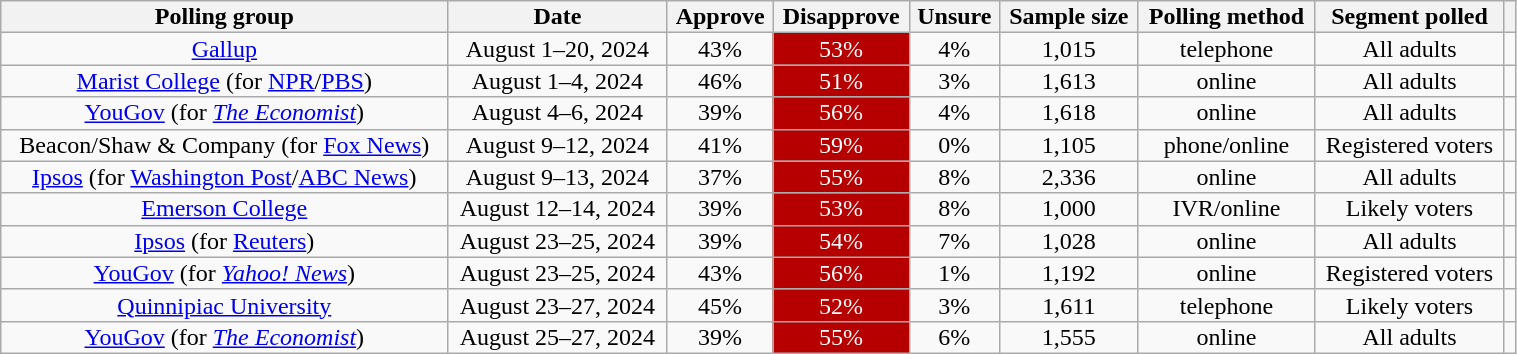<table class="wikitable sortable" style="text-align:center;line-height:14px;width: 80%;">
<tr>
<th class="unsortable">Polling group</th>
<th>Date</th>
<th>Approve</th>
<th>Disapprove</th>
<th>Unsure</th>
<th>Sample size</th>
<th>Polling method</th>
<th class="unsortable">Segment polled</th>
<th class="unsortable"></th>
</tr>
<tr>
<td><a href='#'>Gallup</a></td>
<td>August 1–20, 2024</td>
<td>43%</td>
<td style="background: #B60000; color: white">53%</td>
<td>4%</td>
<td>1,015</td>
<td>telephone</td>
<td>All adults</td>
<td></td>
</tr>
<tr>
<td><a href='#'>Marist College</a> (for <a href='#'>NPR</a>/<a href='#'>PBS</a>)</td>
<td>August 1–4, 2024</td>
<td>46%</td>
<td style="background: #B60000; color: white">51%</td>
<td>3%</td>
<td>1,613</td>
<td>online</td>
<td rowspan="1">All adults</td>
<td></td>
</tr>
<tr>
<td><a href='#'>YouGov</a> (for <em><a href='#'>The Economist</a></em>)</td>
<td>August 4–6, 2024</td>
<td>39%</td>
<td style="background: #B60000; color: white">56%</td>
<td>4%</td>
<td>1,618</td>
<td>online</td>
<td>All adults</td>
<td></td>
</tr>
<tr>
<td>Beacon/Shaw & Company (for <a href='#'>Fox News</a>)</td>
<td>August 9–12, 2024</td>
<td>41%</td>
<td style="background: #B60000; color: white">59%</td>
<td>0%</td>
<td>1,105</td>
<td>phone/online</td>
<td>Registered voters</td>
<td></td>
</tr>
<tr>
<td><a href='#'>Ipsos</a> (for <a href='#'>Washington Post</a>/<a href='#'>ABC News</a>)</td>
<td>August 9–13, 2024</td>
<td>37%</td>
<td style="background: #B60000; color: white">55%</td>
<td>8%</td>
<td>2,336</td>
<td>online</td>
<td>All adults</td>
<td></td>
</tr>
<tr>
<td><a href='#'>Emerson College</a></td>
<td>August 12–14, 2024</td>
<td>39%</td>
<td style="background: #B60000; color: white">53%</td>
<td>8%</td>
<td>1,000</td>
<td>IVR/online</td>
<td>Likely voters</td>
<td></td>
</tr>
<tr>
<td><a href='#'>Ipsos</a> (for <a href='#'>Reuters</a>)</td>
<td>August 23–25, 2024</td>
<td>39%</td>
<td style="background: #B60000; color: white">54%</td>
<td>7%</td>
<td>1,028</td>
<td>online</td>
<td>All adults</td>
<td></td>
</tr>
<tr>
<td><a href='#'>YouGov</a> (for <em><a href='#'>Yahoo! News</a></em>)</td>
<td>August 23–25, 2024</td>
<td>43%</td>
<td style="background: #B60000; color: white">56%</td>
<td>1%</td>
<td>1,192</td>
<td>online</td>
<td>Registered voters</td>
<td></td>
</tr>
<tr>
<td><a href='#'>Quinnipiac University</a></td>
<td>August 23–27, 2024</td>
<td>45%</td>
<td style="background: #B60000; color: white">52%</td>
<td>3%</td>
<td>1,611</td>
<td>telephone</td>
<td>Likely voters</td>
<td></td>
</tr>
<tr>
<td><a href='#'>YouGov</a> (for <em><a href='#'>The Economist</a></em>)</td>
<td>August 25–27, 2024</td>
<td>39%</td>
<td style="background: #B60000; color: white">55%</td>
<td>6%</td>
<td>1,555</td>
<td>online</td>
<td>All adults</td>
<td></td>
</tr>
</table>
